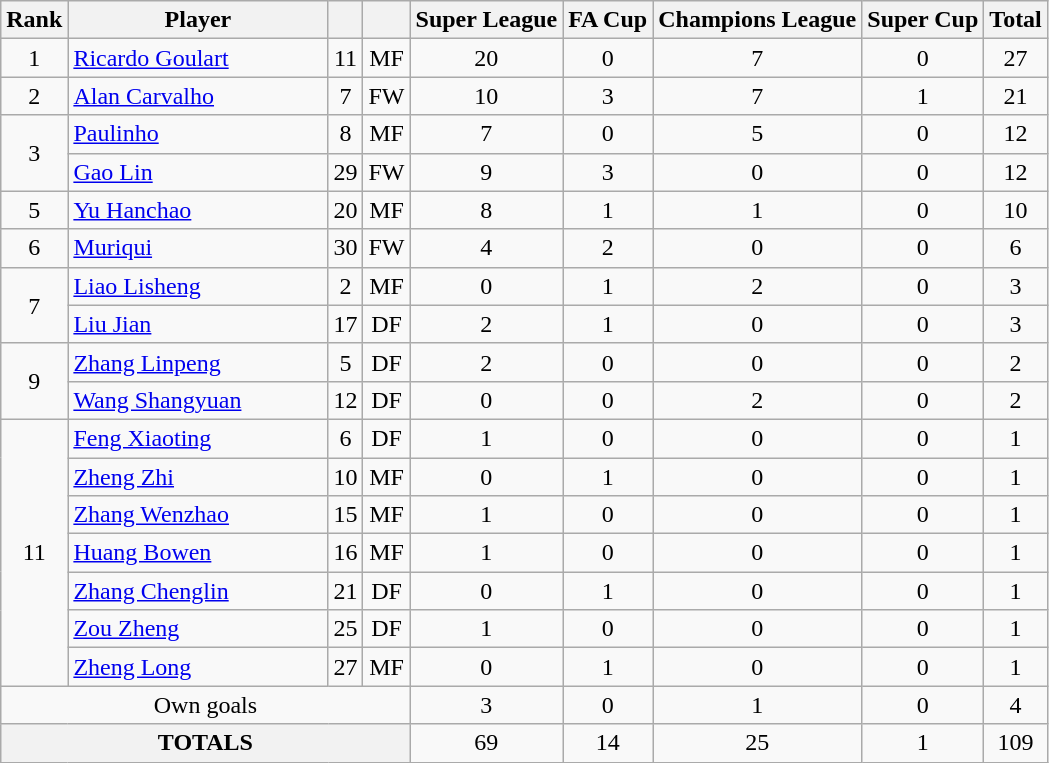<table class="wikitable">
<tr>
<th>Rank</th>
<th style="width:166px;">Player</th>
<th></th>
<th></th>
<th>Super League</th>
<th>FA Cup</th>
<th>Champions League</th>
<th>Super Cup</th>
<th>Total</th>
</tr>
<tr>
<td align=center>1</td>
<td> <a href='#'>Ricardo Goulart</a></td>
<td align=center>11</td>
<td align=center>MF</td>
<td align=center>20</td>
<td align=center>0</td>
<td align=center>7</td>
<td align=center>0</td>
<td align=center>27</td>
</tr>
<tr>
<td align=center>2</td>
<td> <a href='#'>Alan Carvalho</a></td>
<td align=center>7</td>
<td align=center>FW</td>
<td align=center>10</td>
<td align=center>3</td>
<td align=center>7</td>
<td align=center>1</td>
<td align=center>21</td>
</tr>
<tr>
<td align=center rowspan=2>3</td>
<td> <a href='#'>Paulinho</a></td>
<td align=center>8</td>
<td align=center>MF</td>
<td align=center>7</td>
<td align=center>0</td>
<td align=center>5</td>
<td align=center>0</td>
<td align=center>12</td>
</tr>
<tr>
<td> <a href='#'>Gao Lin</a></td>
<td align=center>29</td>
<td align=center>FW</td>
<td align=center>9</td>
<td align=center>3</td>
<td align=center>0</td>
<td align=center>0</td>
<td align=center>12</td>
</tr>
<tr>
<td align=center>5</td>
<td> <a href='#'>Yu Hanchao</a></td>
<td align=center>20</td>
<td align=center>MF</td>
<td align=center>8</td>
<td align=center>1</td>
<td align=center>1</td>
<td align=center>0</td>
<td align=center>10</td>
</tr>
<tr>
<td align=center>6</td>
<td> <a href='#'>Muriqui</a></td>
<td align=center>30</td>
<td align=center>FW</td>
<td align=center>4</td>
<td align=center>2</td>
<td align=center>0</td>
<td align=center>0</td>
<td align=center>6</td>
</tr>
<tr>
<td align=center rowspan=2>7</td>
<td> <a href='#'>Liao Lisheng</a></td>
<td align=center>2</td>
<td align=center>MF</td>
<td align=center>0</td>
<td align=center>1</td>
<td align=center>2</td>
<td align=center>0</td>
<td align=center>3</td>
</tr>
<tr>
<td> <a href='#'>Liu Jian</a></td>
<td align=center>17</td>
<td align=center>DF</td>
<td align=center>2</td>
<td align=center>1</td>
<td align=center>0</td>
<td align=center>0</td>
<td align=center>3</td>
</tr>
<tr>
<td align=center rowspan=2>9</td>
<td> <a href='#'>Zhang Linpeng</a></td>
<td align=center>5</td>
<td align=center>DF</td>
<td align=center>2</td>
<td align=center>0</td>
<td align=center>0</td>
<td align=center>0</td>
<td align=center>2</td>
</tr>
<tr>
<td> <a href='#'>Wang Shangyuan</a></td>
<td align=center>12</td>
<td align=center>DF</td>
<td align=center>0</td>
<td align=center>0</td>
<td align=center>2</td>
<td align=center>0</td>
<td align=center>2</td>
</tr>
<tr>
<td align=center rowspan=7>11</td>
<td> <a href='#'>Feng Xiaoting</a></td>
<td align=center>6</td>
<td align=center>DF</td>
<td align=center>1</td>
<td align=center>0</td>
<td align=center>0</td>
<td align=center>0</td>
<td align=center>1</td>
</tr>
<tr>
<td> <a href='#'>Zheng Zhi</a></td>
<td align=center>10</td>
<td align=center>MF</td>
<td align=center>0</td>
<td align=center>1</td>
<td align=center>0</td>
<td align=center>0</td>
<td align=center>1</td>
</tr>
<tr>
<td> <a href='#'>Zhang Wenzhao</a></td>
<td align=center>15</td>
<td align=center>MF</td>
<td align=center>1</td>
<td align=center>0</td>
<td align=center>0</td>
<td align=center>0</td>
<td align=center>1</td>
</tr>
<tr>
<td> <a href='#'>Huang Bowen</a></td>
<td align=center>16</td>
<td align=center>MF</td>
<td align=center>1</td>
<td align=center>0</td>
<td align=center>0</td>
<td align=center>0</td>
<td align=center>1</td>
</tr>
<tr>
<td> <a href='#'>Zhang Chenglin</a></td>
<td align=center>21</td>
<td align=center>DF</td>
<td align=center>0</td>
<td align=center>1</td>
<td align=center>0</td>
<td align=center>0</td>
<td align=center>1</td>
</tr>
<tr>
<td> <a href='#'>Zou Zheng</a></td>
<td align=center>25</td>
<td align=center>DF</td>
<td align=center>1</td>
<td align=center>0</td>
<td align=center>0</td>
<td align=center>0</td>
<td align=center>1</td>
</tr>
<tr>
<td> <a href='#'>Zheng Long</a></td>
<td align=center>27</td>
<td align=center>MF</td>
<td align=center>0</td>
<td align=center>1</td>
<td align=center>0</td>
<td align=center>0</td>
<td align=center>1</td>
</tr>
<tr>
<td align=center colspan=4>Own goals</td>
<td align=center>3</td>
<td align=center>0</td>
<td align=center>1</td>
<td align=center>0</td>
<td align=center>4</td>
</tr>
<tr>
<th align=center colspan=4>TOTALS</th>
<td align=center>69</td>
<td align=center>14</td>
<td align=center>25</td>
<td align=center>1</td>
<td align=center>109</td>
</tr>
</table>
